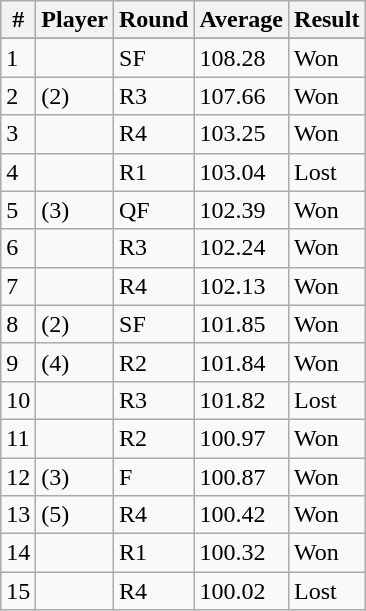<table class ="wikitable sortable">
<tr>
<th>#</th>
<th>Player</th>
<th>Round</th>
<th>Average</th>
<th>Result</th>
</tr>
<tr>
</tr>
<tr>
<td>1</td>
<td></td>
<td>SF</td>
<td>108.28</td>
<td>Won</td>
</tr>
<tr>
<td>2</td>
<td> (2)</td>
<td>R3</td>
<td>107.66</td>
<td>Won</td>
</tr>
<tr>
<td>3</td>
<td></td>
<td>R4</td>
<td>103.25</td>
<td>Won</td>
</tr>
<tr>
<td>4</td>
<td></td>
<td>R1</td>
<td>103.04</td>
<td>Lost</td>
</tr>
<tr>
<td>5</td>
<td> (3)</td>
<td>QF</td>
<td>102.39</td>
<td>Won</td>
</tr>
<tr>
<td>6</td>
<td></td>
<td>R3</td>
<td>102.24</td>
<td>Won</td>
</tr>
<tr>
<td>7</td>
<td></td>
<td>R4</td>
<td>102.13</td>
<td>Won</td>
</tr>
<tr>
<td>8</td>
<td> (2)</td>
<td>SF</td>
<td>101.85</td>
<td>Won</td>
</tr>
<tr>
<td>9</td>
<td> (4)</td>
<td>R2</td>
<td>101.84</td>
<td>Won</td>
</tr>
<tr>
<td>10</td>
<td></td>
<td>R3</td>
<td>101.82</td>
<td>Lost</td>
</tr>
<tr>
<td>11</td>
<td></td>
<td>R2</td>
<td>100.97</td>
<td>Won</td>
</tr>
<tr>
<td>12</td>
<td> (3)</td>
<td>F</td>
<td>100.87</td>
<td>Won</td>
</tr>
<tr>
<td>13</td>
<td> (5)</td>
<td>R4</td>
<td>100.42</td>
<td>Won</td>
</tr>
<tr>
<td>14</td>
<td></td>
<td>R1</td>
<td>100.32</td>
<td>Won</td>
</tr>
<tr>
<td>15</td>
<td></td>
<td>R4</td>
<td>100.02</td>
<td>Lost</td>
</tr>
</table>
